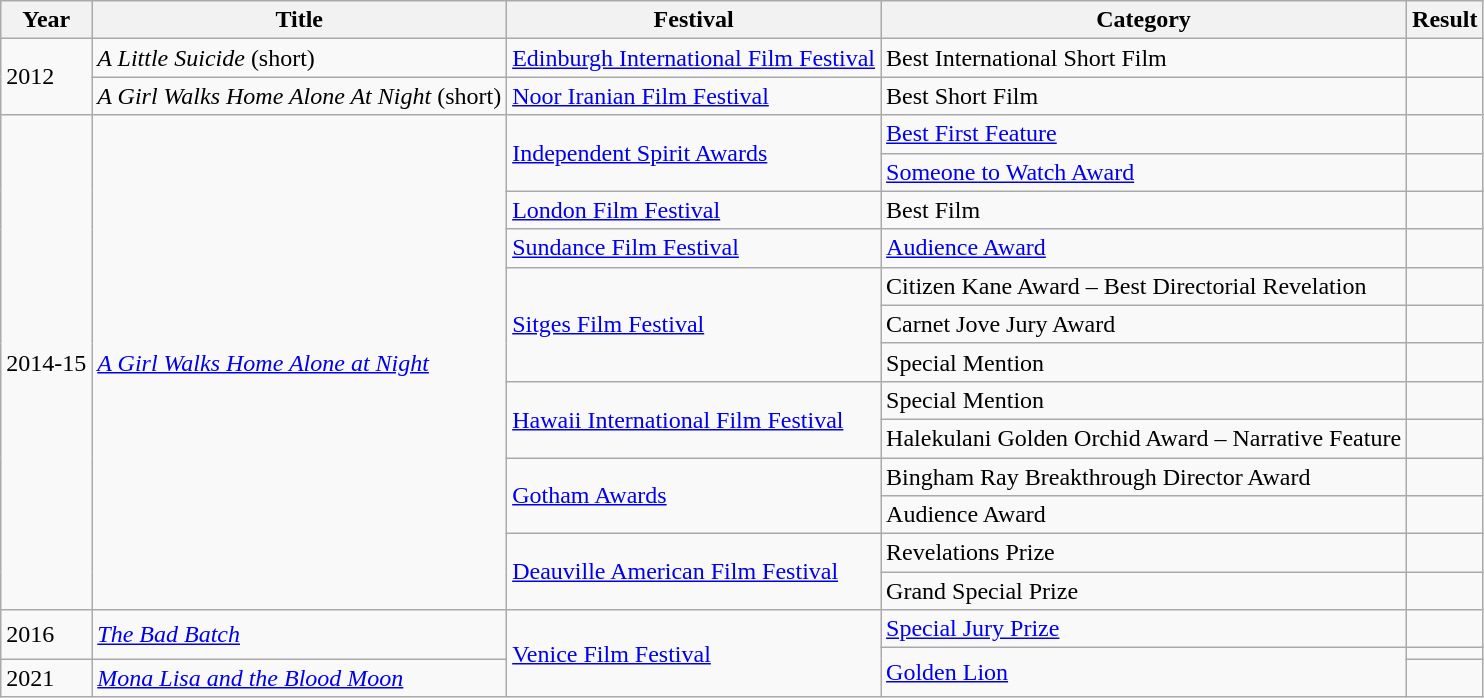<table class="wikitable">
<tr>
<th>Year</th>
<th>Title</th>
<th>Festival</th>
<th>Category</th>
<th>Result</th>
</tr>
<tr>
<td rowspan="2">2012</td>
<td><em>A Little Suicide</em> (short)</td>
<td><a href='#'>Edinburgh International Film Festival</a></td>
<td>Best International Short Film</td>
<td></td>
</tr>
<tr>
<td><em>A Girl Walks Home Alone At Night</em> (short)</td>
<td><a href='#'>Noor Iranian Film Festival</a></td>
<td>Best Short Film</td>
<td></td>
</tr>
<tr>
<td rowspan="13">2014-15</td>
<td rowspan="13"><em><a href='#'>A Girl Walks Home Alone at Night</a></em></td>
<td rowspan="2"><a href='#'>Independent Spirit Awards</a></td>
<td><a href='#'>Best First Feature</a></td>
<td></td>
</tr>
<tr>
<td><a href='#'>Someone to Watch Award</a></td>
<td></td>
</tr>
<tr>
<td><a href='#'>London Film Festival</a></td>
<td>Best Film</td>
<td></td>
</tr>
<tr>
<td><a href='#'>Sundance Film Festival</a></td>
<td><a href='#'>Audience Award</a></td>
<td></td>
</tr>
<tr>
<td rowspan="3"><a href='#'>Sitges Film Festival</a></td>
<td>Citizen Kane Award – Best Directorial Revelation</td>
<td></td>
</tr>
<tr>
<td>Carnet Jove Jury Award</td>
<td></td>
</tr>
<tr>
<td>Special Mention</td>
<td></td>
</tr>
<tr>
<td rowspan="2"><a href='#'>Hawaii International Film Festival</a></td>
<td>Special Mention</td>
<td></td>
</tr>
<tr>
<td>Halekulani Golden Orchid Award – Narrative Feature</td>
<td></td>
</tr>
<tr>
<td rowspan="2"><a href='#'>Gotham Awards</a></td>
<td>Bingham Ray Breakthrough Director Award</td>
<td></td>
</tr>
<tr>
<td>Audience Award</td>
<td></td>
</tr>
<tr>
<td rowspan="2"><a href='#'>Deauville American Film Festival</a></td>
<td>Revelations Prize</td>
<td></td>
</tr>
<tr>
<td>Grand Special Prize</td>
<td></td>
</tr>
<tr>
<td rowspan="2">2016</td>
<td rowspan="2"><em><a href='#'>The Bad Batch</a></em></td>
<td rowspan="3"><a href='#'>Venice Film Festival</a></td>
<td><a href='#'>Special Jury Prize</a></td>
<td></td>
</tr>
<tr>
<td rowspan=2><a href='#'>Golden Lion</a></td>
<td></td>
</tr>
<tr>
<td>2021</td>
<td><em><a href='#'>Mona Lisa and the Blood Moon</a></em></td>
<td></td>
</tr>
</table>
